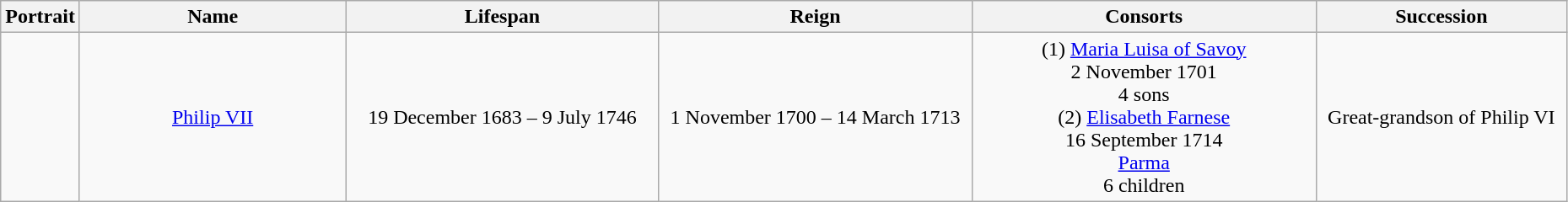<table width=98% class="wikitable" style="text-align:center;">
<tr>
<th width="5%">Portrait</th>
<th width="17%">Name</th>
<th width="20%">Lifespan</th>
<th width="20%">Reign</th>
<th width="22%">Consorts</th>
<th width="28%">Succession</th>
</tr>
<tr>
<td></td>
<td><a href='#'>Philip VII</a></td>
<td>19 December 1683 – 9 July 1746</td>
<td>1 November 1700 – 14 March 1713</td>
<td>(1) <a href='#'>Maria Luisa of Savoy</a><br>2 November 1701<br>4 sons<br>(2) <a href='#'>Elisabeth Farnese</a><br>16 September 1714<br><a href='#'>Parma</a><br>6 children</td>
<td>Great-grandson of Philip VI</td>
</tr>
</table>
